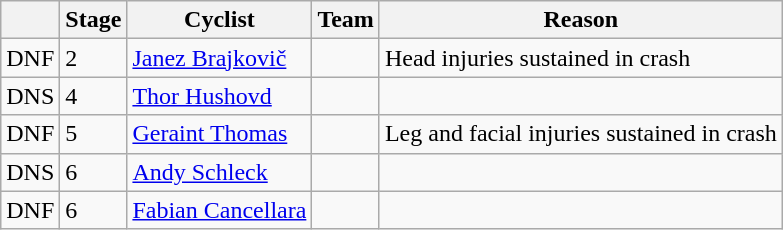<table class="wikitable">
<tr>
<th></th>
<th>Stage</th>
<th>Cyclist</th>
<th>Team</th>
<th>Reason</th>
</tr>
<tr>
<td>DNF</td>
<td>2</td>
<td> <a href='#'>Janez Brajkovič</a></td>
<td></td>
<td>Head injuries sustained in crash</td>
</tr>
<tr>
<td>DNS</td>
<td>4</td>
<td> <a href='#'>Thor Hushovd</a></td>
<td></td>
<td></td>
</tr>
<tr>
<td>DNF</td>
<td>5</td>
<td> <a href='#'>Geraint Thomas</a></td>
<td></td>
<td>Leg and facial injuries sustained in crash</td>
</tr>
<tr>
<td>DNS</td>
<td>6</td>
<td> <a href='#'>Andy Schleck</a></td>
<td></td>
<td></td>
</tr>
<tr>
<td>DNF</td>
<td>6</td>
<td> <a href='#'>Fabian Cancellara</a></td>
<td></td>
<td></td>
</tr>
</table>
